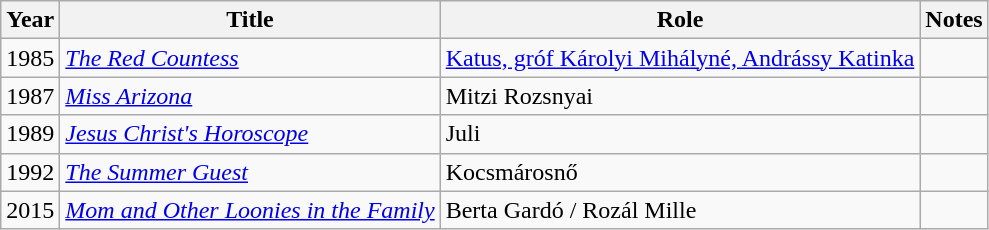<table class="wikitable sortable">
<tr>
<th>Year</th>
<th>Title</th>
<th>Role</th>
<th class = "unsortable">Notes</th>
</tr>
<tr>
<td>1985</td>
<td><em><a href='#'>The Red Countess</a></em></td>
<td><a href='#'>Katus, gróf Károlyi Mihályné, Andrássy Katinka</a></td>
<td></td>
</tr>
<tr>
<td>1987</td>
<td><em><a href='#'>Miss Arizona</a></em></td>
<td>Mitzi Rozsnyai</td>
<td></td>
</tr>
<tr>
<td>1989</td>
<td><em><a href='#'>Jesus Christ's Horoscope</a></em></td>
<td>Juli</td>
<td></td>
</tr>
<tr>
<td>1992</td>
<td><em><a href='#'>The Summer Guest</a></em></td>
<td>Kocsmárosnő</td>
<td></td>
</tr>
<tr>
<td>2015</td>
<td><em><a href='#'>Mom and Other Loonies in the Family</a></em></td>
<td>Berta Gardó / Rozál Mille</td>
<td></td>
</tr>
</table>
